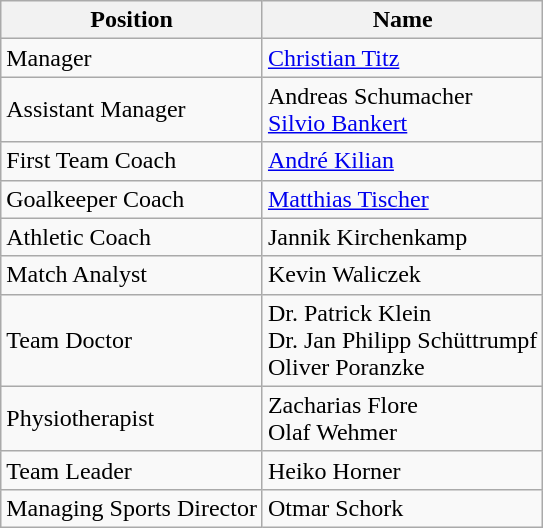<table class="wikitable">
<tr>
<th>Position</th>
<th>Name</th>
</tr>
<tr>
<td>Manager</td>
<td> <a href='#'>Christian Titz</a></td>
</tr>
<tr>
<td>Assistant Manager</td>
<td> Andreas Schumacher <br>  <a href='#'>Silvio Bankert</a></td>
</tr>
<tr>
<td>First Team Coach</td>
<td> <a href='#'>André Kilian</a></td>
</tr>
<tr>
<td>Goalkeeper Coach</td>
<td> <a href='#'>Matthias Tischer</a></td>
</tr>
<tr>
<td>Athletic Coach</td>
<td> Jannik Kirchenkamp</td>
</tr>
<tr>
<td>Match Analyst</td>
<td> Kevin Waliczek</td>
</tr>
<tr>
<td>Team Doctor</td>
<td> Dr. Patrick Klein<br>  Dr. Jan Philipp Schüttrumpf <br>  Oliver Poranzke</td>
</tr>
<tr>
<td>Physiotherapist</td>
<td> Zacharias Flore <br>  Olaf Wehmer</td>
</tr>
<tr>
<td>Team Leader</td>
<td> Heiko Horner</td>
</tr>
<tr>
<td>Managing Sports Director</td>
<td> Otmar Schork</td>
</tr>
</table>
